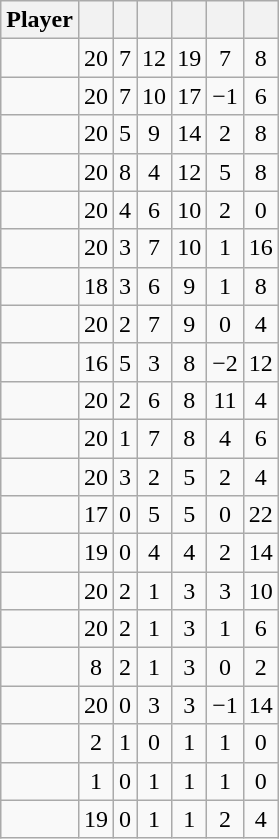<table class="wikitable sortable" style="text-align:center;">
<tr>
<th>Player</th>
<th></th>
<th></th>
<th></th>
<th></th>
<th data-sort-type="number"></th>
<th></th>
</tr>
<tr>
<td></td>
<td>20</td>
<td>7</td>
<td>12</td>
<td>19</td>
<td>7</td>
<td>8</td>
</tr>
<tr>
<td></td>
<td>20</td>
<td>7</td>
<td>10</td>
<td>17</td>
<td>−1</td>
<td>6</td>
</tr>
<tr>
<td></td>
<td>20</td>
<td>5</td>
<td>9</td>
<td>14</td>
<td>2</td>
<td>8</td>
</tr>
<tr>
<td></td>
<td>20</td>
<td>8</td>
<td>4</td>
<td>12</td>
<td>5</td>
<td>8</td>
</tr>
<tr>
<td></td>
<td>20</td>
<td>4</td>
<td>6</td>
<td>10</td>
<td>2</td>
<td>0</td>
</tr>
<tr>
<td></td>
<td>20</td>
<td>3</td>
<td>7</td>
<td>10</td>
<td>1</td>
<td>16</td>
</tr>
<tr>
<td></td>
<td>18</td>
<td>3</td>
<td>6</td>
<td>9</td>
<td>1</td>
<td>8</td>
</tr>
<tr>
<td></td>
<td>20</td>
<td>2</td>
<td>7</td>
<td>9</td>
<td>0</td>
<td>4</td>
</tr>
<tr>
<td></td>
<td>16</td>
<td>5</td>
<td>3</td>
<td>8</td>
<td>−2</td>
<td>12</td>
</tr>
<tr>
<td></td>
<td>20</td>
<td>2</td>
<td>6</td>
<td>8</td>
<td>11</td>
<td>4</td>
</tr>
<tr>
<td></td>
<td>20</td>
<td>1</td>
<td>7</td>
<td>8</td>
<td>4</td>
<td>6</td>
</tr>
<tr>
<td></td>
<td>20</td>
<td>3</td>
<td>2</td>
<td>5</td>
<td>2</td>
<td>4</td>
</tr>
<tr>
<td></td>
<td>17</td>
<td>0</td>
<td>5</td>
<td>5</td>
<td>0</td>
<td>22</td>
</tr>
<tr>
<td></td>
<td>19</td>
<td>0</td>
<td>4</td>
<td>4</td>
<td>2</td>
<td>14</td>
</tr>
<tr>
<td></td>
<td>20</td>
<td>2</td>
<td>1</td>
<td>3</td>
<td>3</td>
<td>10</td>
</tr>
<tr>
<td></td>
<td>20</td>
<td>2</td>
<td>1</td>
<td>3</td>
<td>1</td>
<td>6</td>
</tr>
<tr>
<td></td>
<td>8</td>
<td>2</td>
<td>1</td>
<td>3</td>
<td>0</td>
<td>2</td>
</tr>
<tr>
<td></td>
<td>20</td>
<td>0</td>
<td>3</td>
<td>3</td>
<td>−1</td>
<td>14</td>
</tr>
<tr>
<td></td>
<td>2</td>
<td>1</td>
<td>0</td>
<td>1</td>
<td>1</td>
<td>0</td>
</tr>
<tr>
<td></td>
<td>1</td>
<td>0</td>
<td>1</td>
<td>1</td>
<td>1</td>
<td>0</td>
</tr>
<tr>
<td></td>
<td>19</td>
<td>0</td>
<td>1</td>
<td>1</td>
<td>2</td>
<td>4</td>
</tr>
</table>
